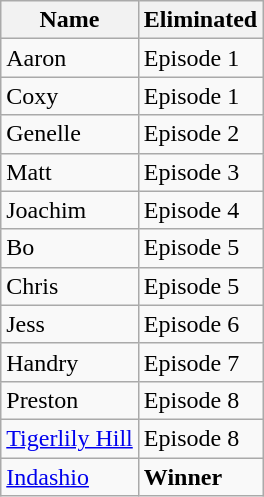<table class="wikitable">
<tr>
<th>Name</th>
<th>Eliminated</th>
</tr>
<tr>
<td>Aaron</td>
<td>Episode 1</td>
</tr>
<tr>
<td>Coxy</td>
<td>Episode 1</td>
</tr>
<tr>
<td>Genelle</td>
<td>Episode 2</td>
</tr>
<tr>
<td>Matt</td>
<td>Episode 3</td>
</tr>
<tr>
<td>Joachim</td>
<td>Episode 4</td>
</tr>
<tr>
<td>Bo</td>
<td>Episode 5</td>
</tr>
<tr>
<td>Chris</td>
<td>Episode 5</td>
</tr>
<tr>
<td>Jess</td>
<td>Episode 6</td>
</tr>
<tr>
<td>Handry</td>
<td>Episode 7</td>
</tr>
<tr>
<td>Preston</td>
<td>Episode 8</td>
</tr>
<tr>
<td><a href='#'>Tigerlily Hill</a></td>
<td>Episode 8</td>
</tr>
<tr>
<td><a href='#'>Indashio</a></td>
<td><strong>Winner</strong></td>
</tr>
</table>
